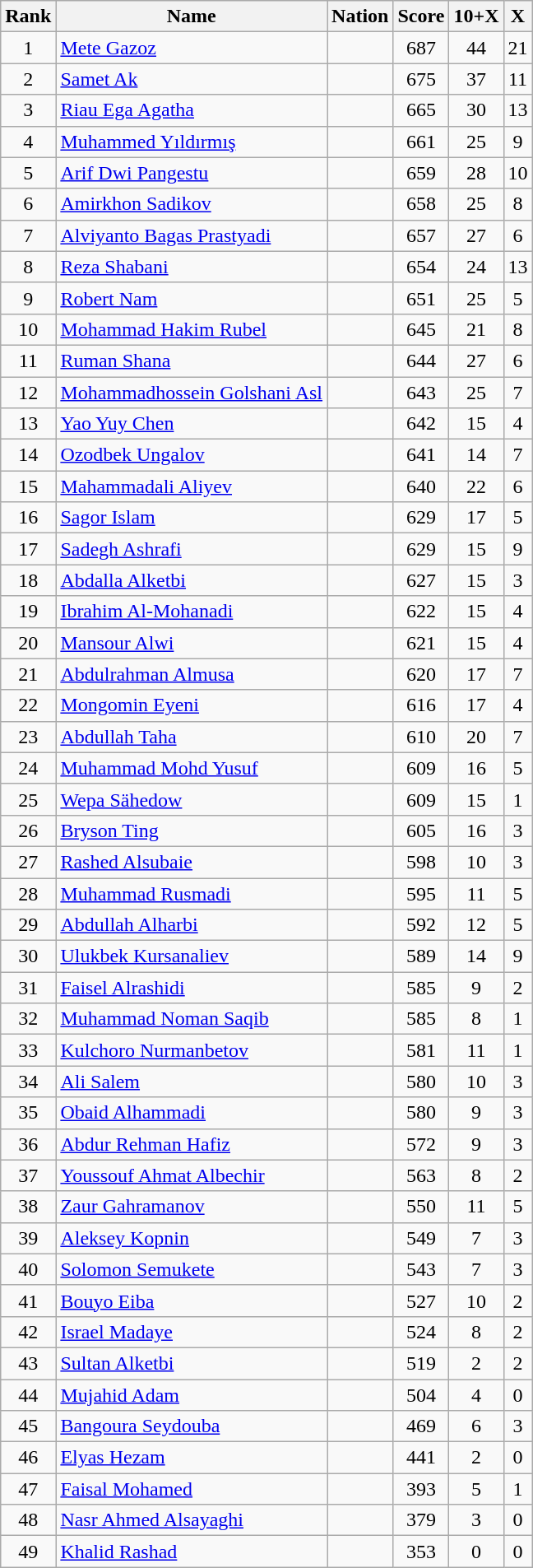<table class="wikitable sortable" style="text-align:center">
<tr>
<th>Rank</th>
<th>Name</th>
<th>Nation</th>
<th>Score</th>
<th>10+X</th>
<th>X</th>
</tr>
<tr>
<td>1</td>
<td align=left><a href='#'>Mete Gazoz</a></td>
<td align=left></td>
<td>687</td>
<td>44</td>
<td>21</td>
</tr>
<tr>
<td>2</td>
<td align=left><a href='#'>Samet Ak</a></td>
<td align=left></td>
<td>675</td>
<td>37</td>
<td>11</td>
</tr>
<tr>
<td>3</td>
<td align=left><a href='#'>Riau Ega Agatha</a></td>
<td align=left></td>
<td>665</td>
<td>30</td>
<td>13</td>
</tr>
<tr>
<td>4</td>
<td align=left><a href='#'>Muhammed Yıldırmış</a></td>
<td align=left></td>
<td>661</td>
<td>25</td>
<td>9</td>
</tr>
<tr>
<td>5</td>
<td align=left><a href='#'>Arif Dwi Pangestu</a></td>
<td align=left></td>
<td>659</td>
<td>28</td>
<td>10</td>
</tr>
<tr>
<td>6</td>
<td align=left><a href='#'>Amirkhon Sadikov</a></td>
<td align=left></td>
<td>658</td>
<td>25</td>
<td>8</td>
</tr>
<tr>
<td>7</td>
<td align=left><a href='#'>Alviyanto Bagas Prastyadi</a></td>
<td align=left></td>
<td>657</td>
<td>27</td>
<td>6</td>
</tr>
<tr>
<td>8</td>
<td align=left><a href='#'>Reza Shabani</a></td>
<td align=left></td>
<td>654</td>
<td>24</td>
<td>13</td>
</tr>
<tr>
<td>9</td>
<td align=left><a href='#'>Robert Nam</a></td>
<td align=left></td>
<td>651</td>
<td>25</td>
<td>5</td>
</tr>
<tr>
<td>10</td>
<td align=left><a href='#'>Mohammad Hakim Rubel</a></td>
<td align=left></td>
<td>645</td>
<td>21</td>
<td>8</td>
</tr>
<tr>
<td>11</td>
<td align=left><a href='#'>Ruman Shana</a></td>
<td align=left></td>
<td>644</td>
<td>27</td>
<td>6</td>
</tr>
<tr>
<td>12</td>
<td align=left><a href='#'>Mohammadhossein Golshani Asl</a></td>
<td align=left></td>
<td>643</td>
<td>25</td>
<td>7</td>
</tr>
<tr>
<td>13</td>
<td align=left><a href='#'>Yao Yuy Chen</a></td>
<td align=left></td>
<td>642</td>
<td>15</td>
<td>4</td>
</tr>
<tr>
<td>14</td>
<td align=left><a href='#'>Ozodbek Ungalov</a></td>
<td align=left></td>
<td>641</td>
<td>14</td>
<td>7</td>
</tr>
<tr>
<td>15</td>
<td align=left><a href='#'>Mahammadali Aliyev</a></td>
<td align=left></td>
<td>640</td>
<td>22</td>
<td>6</td>
</tr>
<tr>
<td>16</td>
<td align=left><a href='#'>Sagor Islam</a></td>
<td align=left></td>
<td>629</td>
<td>17</td>
<td>5</td>
</tr>
<tr>
<td>17</td>
<td align=left><a href='#'>Sadegh Ashrafi</a></td>
<td align=left></td>
<td>629</td>
<td>15</td>
<td>9</td>
</tr>
<tr>
<td>18</td>
<td align=left><a href='#'>Abdalla Alketbi</a></td>
<td align=left></td>
<td>627</td>
<td>15</td>
<td>3</td>
</tr>
<tr>
<td>19</td>
<td align=left><a href='#'>Ibrahim Al-Mohanadi</a></td>
<td align=left></td>
<td>622</td>
<td>15</td>
<td>4</td>
</tr>
<tr>
<td>20</td>
<td align=left><a href='#'>Mansour Alwi</a></td>
<td align=left></td>
<td>621</td>
<td>15</td>
<td>4</td>
</tr>
<tr>
<td>21</td>
<td align=left><a href='#'>Abdulrahman Almusa</a></td>
<td align=left></td>
<td>620</td>
<td>17</td>
<td>7</td>
</tr>
<tr>
<td>22</td>
<td align=left><a href='#'>Mongomin Eyeni</a></td>
<td align=left></td>
<td>616</td>
<td>17</td>
<td>4</td>
</tr>
<tr>
<td>23</td>
<td align=left><a href='#'>Abdullah Taha</a></td>
<td align=left></td>
<td>610</td>
<td>20</td>
<td>7</td>
</tr>
<tr>
<td>24</td>
<td align=left><a href='#'>Muhammad Mohd Yusuf</a></td>
<td align=left></td>
<td>609</td>
<td>16</td>
<td>5</td>
</tr>
<tr>
<td>25</td>
<td align=left><a href='#'>Wepa Sähedow</a></td>
<td align=left></td>
<td>609</td>
<td>15</td>
<td>1</td>
</tr>
<tr>
<td>26</td>
<td align=left><a href='#'>Bryson Ting</a></td>
<td align=left></td>
<td>605</td>
<td>16</td>
<td>3</td>
</tr>
<tr>
<td>27</td>
<td align=left><a href='#'>Rashed Alsubaie</a></td>
<td align=left></td>
<td>598</td>
<td>10</td>
<td>3</td>
</tr>
<tr>
<td>28</td>
<td align=left><a href='#'>Muhammad Rusmadi</a></td>
<td align=left></td>
<td>595</td>
<td>11</td>
<td>5</td>
</tr>
<tr>
<td>29</td>
<td align=left><a href='#'>Abdullah Alharbi</a></td>
<td align=left></td>
<td>592</td>
<td>12</td>
<td>5</td>
</tr>
<tr>
<td>30</td>
<td align=left><a href='#'>Ulukbek Kursanaliev</a></td>
<td align=left></td>
<td>589</td>
<td>14</td>
<td>9</td>
</tr>
<tr>
<td>31</td>
<td align=left><a href='#'>Faisel Alrashidi</a></td>
<td align=left></td>
<td>585</td>
<td>9</td>
<td>2</td>
</tr>
<tr>
<td>32</td>
<td align=left><a href='#'>Muhammad Noman Saqib</a></td>
<td align=left></td>
<td>585</td>
<td>8</td>
<td>1</td>
</tr>
<tr>
<td>33</td>
<td align=left><a href='#'>Kulchoro Nurmanbetov</a></td>
<td align=left></td>
<td>581</td>
<td>11</td>
<td>1</td>
</tr>
<tr>
<td>34</td>
<td align=left><a href='#'>Ali Salem</a></td>
<td align=left></td>
<td>580</td>
<td>10</td>
<td>3</td>
</tr>
<tr>
<td>35</td>
<td align=left><a href='#'>Obaid Alhammadi</a></td>
<td align=left></td>
<td>580</td>
<td>9</td>
<td>3</td>
</tr>
<tr>
<td>36</td>
<td align=left><a href='#'>Abdur Rehman Hafiz</a></td>
<td align=left></td>
<td>572</td>
<td>9</td>
<td>3</td>
</tr>
<tr>
<td>37</td>
<td align=left><a href='#'>Youssouf Ahmat Albechir</a></td>
<td align=left></td>
<td>563</td>
<td>8</td>
<td>2</td>
</tr>
<tr>
<td>38</td>
<td align=left><a href='#'>Zaur Gahramanov</a></td>
<td align=left></td>
<td>550</td>
<td>11</td>
<td>5</td>
</tr>
<tr>
<td>39</td>
<td align=left><a href='#'>Aleksey Kopnin</a></td>
<td align=left></td>
<td>549</td>
<td>7</td>
<td>3</td>
</tr>
<tr>
<td>40</td>
<td align=left><a href='#'>Solomon Semukete</a></td>
<td align=left></td>
<td>543</td>
<td>7</td>
<td>3</td>
</tr>
<tr>
<td>41</td>
<td align=left><a href='#'>Bouyo Eiba</a></td>
<td align=left></td>
<td>527</td>
<td>10</td>
<td>2</td>
</tr>
<tr>
<td>42</td>
<td align=left><a href='#'>Israel Madaye</a></td>
<td align=left></td>
<td>524</td>
<td>8</td>
<td>2</td>
</tr>
<tr>
<td>43</td>
<td align=left><a href='#'>Sultan Alketbi</a></td>
<td align=left></td>
<td>519</td>
<td>2</td>
<td>2</td>
</tr>
<tr>
<td>44</td>
<td align=left><a href='#'>Mujahid Adam</a></td>
<td align=left></td>
<td>504</td>
<td>4</td>
<td>0</td>
</tr>
<tr>
<td>45</td>
<td align=left><a href='#'>Bangoura Seydouba</a></td>
<td align=left></td>
<td>469</td>
<td>6</td>
<td>3</td>
</tr>
<tr>
<td>46</td>
<td align=left><a href='#'>Elyas Hezam</a></td>
<td align=left></td>
<td>441</td>
<td>2</td>
<td>0</td>
</tr>
<tr>
<td>47</td>
<td align=left><a href='#'>Faisal Mohamed</a></td>
<td align=left></td>
<td>393</td>
<td>5</td>
<td>1</td>
</tr>
<tr>
<td>48</td>
<td align=left><a href='#'>Nasr Ahmed Alsayaghi</a></td>
<td align=left></td>
<td>379</td>
<td>3</td>
<td>0</td>
</tr>
<tr>
<td>49</td>
<td align=left><a href='#'>Khalid Rashad</a></td>
<td align=left></td>
<td>353</td>
<td>0</td>
<td>0</td>
</tr>
</table>
